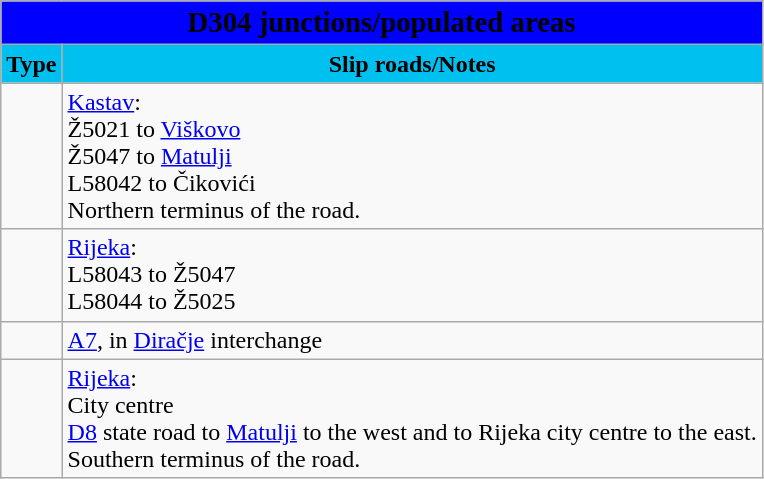<table class="wikitable">
<tr>
<td colspan=2 bgcolor=blue align=center style=margin-top:15><span><big><strong>D304 junctions/populated areas</strong></big></span></td>
</tr>
<tr>
<td align=center bgcolor=00c0f0><strong>Type</strong></td>
<td align=center bgcolor=00c0f0><strong>Slip roads/Notes</strong></td>
</tr>
<tr>
<td></td>
<td><a href='#'>Kastav</a>:<br>Ž5021 to <a href='#'>Viškovo</a><br>Ž5047 to <a href='#'>Matulji</a><br>L58042 to Čikovići<br>Northern terminus of the road.</td>
</tr>
<tr>
<td></td>
<td><a href='#'>Rijeka</a>:<br>L58043 to Ž5047<br>L58044 to Ž5025</td>
</tr>
<tr>
<td></td>
<td> <a href='#'>A7</a>, in <a href='#'>Diračje</a> interchange</td>
</tr>
<tr>
<td></td>
<td><a href='#'>Rijeka</a>:<br>City centre<br> <a href='#'>D8</a> state road to <a href='#'>Matulji</a> to the west and to Rijeka city centre to the east.<br>Southern terminus of the road.</td>
</tr>
</table>
